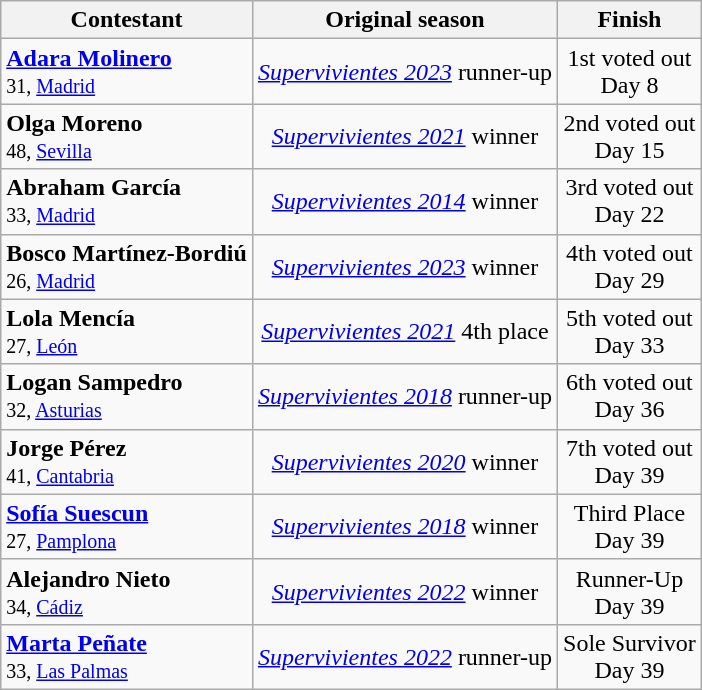<table class="wikitable" style="margin:auto; text-align:center">
<tr>
<th>Contestant</th>
<th>Original season</th>
<th>Finish</th>
</tr>
<tr>
<td align="left"><strong><a href='#'>Adara Molinero</a></strong><br><small>31, <a href='#'>Madrid</a></small></td>
<td><em><a href='#'>Supervivientes 2023</a></em> runner-up</td>
<td>1st voted out<br>Day 8</td>
</tr>
<tr>
<td align="left"><strong>Olga Moreno</strong><br><small>48, <a href='#'>Sevilla</a></small></td>
<td><em><a href='#'>Supervivientes 2021</a></em> winner</td>
<td>2nd voted out<br>Day 15</td>
</tr>
<tr>
<td align="left"><strong>Abraham García</strong><br><small>33, <a href='#'>Madrid</a></small></td>
<td><em><a href='#'>Supervivientes 2014</a></em> winner</td>
<td>3rd voted out<br>Day 22</td>
</tr>
<tr>
<td align="left"><strong>Bosco Martínez-Bordiú</strong><br><small>26, <a href='#'>Madrid</a></small></td>
<td><em><a href='#'>Supervivientes 2023</a></em> winner</td>
<td>4th voted out<br>Day 29</td>
</tr>
<tr>
<td align="left"><strong>Lola Mencía</strong><br><small>27, <a href='#'>León</a></small></td>
<td><em><a href='#'>Supervivientes 2021</a></em> 4th place</td>
<td>5th voted out<br>Day 33</td>
</tr>
<tr>
<td align="left"><strong>Logan Sampedro</strong><br><small>32, <a href='#'>Asturias</a></small></td>
<td><em><a href='#'>Supervivientes 2018</a></em> runner-up</td>
<td>6th voted out<br>Day 36</td>
</tr>
<tr>
<td align="left"><strong>Jorge Pérez</strong><br><small>41, <a href='#'>Cantabria</a></small></td>
<td><em><a href='#'>Supervivientes 2020</a></em> winner</td>
<td>7th voted out<br>Day 39</td>
</tr>
<tr>
<td align="left"><strong><a href='#'>Sofía Suescun</a></strong><br><small>27, <a href='#'>Pamplona</a></small></td>
<td><em><a href='#'>Supervivientes 2018</a></em> winner</td>
<td>Third Place<br>Day 39</td>
</tr>
<tr>
<td align="left"><strong>Alejandro Nieto</strong><br><small>34, <a href='#'>Cádiz</a></small></td>
<td><em><a href='#'>Supervivientes 2022</a></em> winner</td>
<td>Runner-Up<br>Day 39</td>
</tr>
<tr>
<td align="left"><strong><a href='#'>Marta Peñate</a></strong><br><small>33, <a href='#'>Las Palmas</a></small></td>
<td><em><a href='#'>Supervivientes 2022</a></em> runner-up</td>
<td>Sole Survivor<br>Day 39</td>
</tr>
</table>
